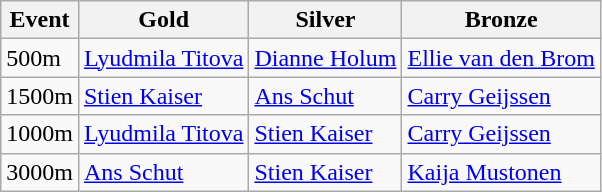<table class="wikitable">
<tr>
<th>Event</th>
<th>Gold<br></th>
<th>Silver<br></th>
<th>Bronze<br></th>
</tr>
<tr>
<td>500m</td>
<td><a href='#'>Lyudmila Titova</a></td>
<td><a href='#'>Dianne Holum</a></td>
<td><a href='#'>Ellie van den Brom</a></td>
</tr>
<tr>
<td>1500m</td>
<td><a href='#'>Stien Kaiser</a></td>
<td><a href='#'>Ans Schut</a></td>
<td><a href='#'>Carry Geijssen</a></td>
</tr>
<tr>
<td>1000m</td>
<td><a href='#'>Lyudmila Titova</a></td>
<td><a href='#'>Stien Kaiser</a></td>
<td><a href='#'>Carry Geijssen</a></td>
</tr>
<tr>
<td>3000m</td>
<td><a href='#'>Ans Schut</a></td>
<td><a href='#'>Stien Kaiser</a></td>
<td><a href='#'>Kaija Mustonen</a></td>
</tr>
</table>
